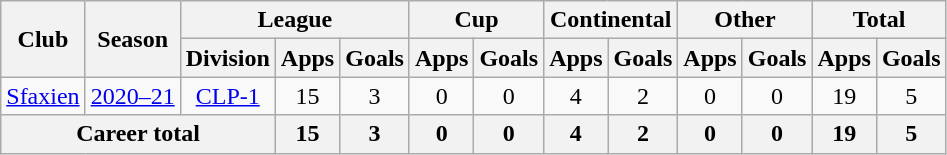<table class="wikitable" style="text-align: center">
<tr>
<th rowspan="2">Club</th>
<th rowspan="2">Season</th>
<th colspan="3">League</th>
<th colspan="2">Cup</th>
<th colspan="2">Continental</th>
<th colspan="2">Other</th>
<th colspan="2">Total</th>
</tr>
<tr>
<th>Division</th>
<th>Apps</th>
<th>Goals</th>
<th>Apps</th>
<th>Goals</th>
<th>Apps</th>
<th>Goals</th>
<th>Apps</th>
<th>Goals</th>
<th>Apps</th>
<th>Goals</th>
</tr>
<tr>
<td><a href='#'>Sfaxien</a></td>
<td><a href='#'>2020–21</a></td>
<td><a href='#'>CLP-1</a></td>
<td>15</td>
<td>3</td>
<td>0</td>
<td>0</td>
<td>4</td>
<td>2</td>
<td>0</td>
<td>0</td>
<td>19</td>
<td>5</td>
</tr>
<tr>
<th colspan="3"><strong>Career total</strong></th>
<th>15</th>
<th>3</th>
<th>0</th>
<th>0</th>
<th>4</th>
<th>2</th>
<th>0</th>
<th>0</th>
<th>19</th>
<th>5</th>
</tr>
</table>
